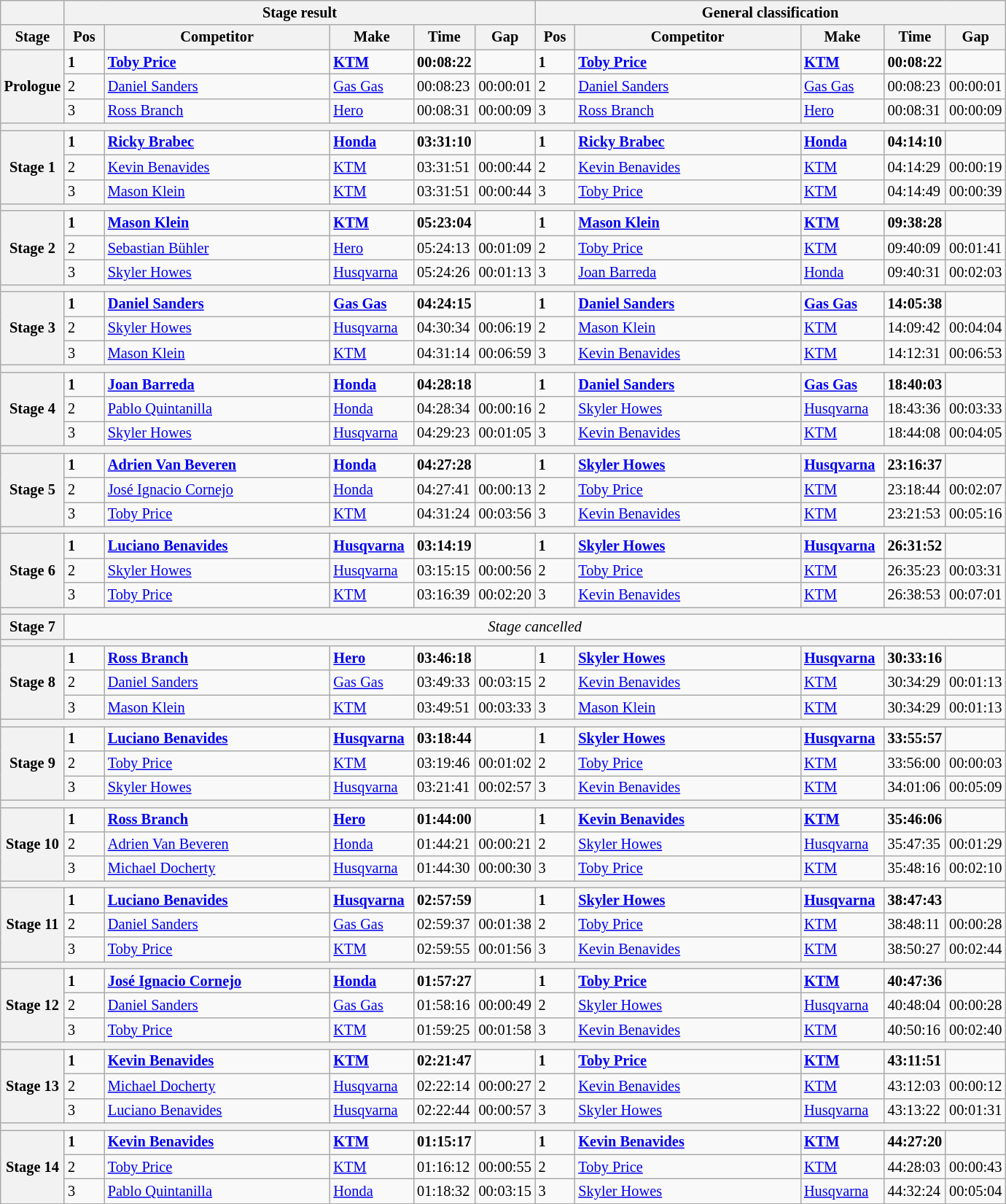<table class="wikitable" style="font-size:85%;">
<tr>
<th></th>
<th colspan=5>Stage result</th>
<th colspan=5>General classification</th>
</tr>
<tr>
<th width="40px">Stage</th>
<th width="30px">Pos</th>
<th width="200px">Competitor</th>
<th width="70px">Make</th>
<th width="40px">Time</th>
<th width="40px">Gap</th>
<th width="30px">Pos</th>
<th width="200px">Competitor</th>
<th width="70px">Make</th>
<th width="40px">Time</th>
<th width="40px">Gap</th>
</tr>
<tr>
<th rowspan=3>Prologue</th>
<td><strong>1</strong></td>
<td><strong> <a href='#'>Toby Price</a></strong></td>
<td><strong><a href='#'>KTM</a></strong></td>
<td><strong>00:08:22</strong></td>
<td></td>
<td><strong>1</strong></td>
<td><strong> <a href='#'>Toby Price</a></strong></td>
<td><strong><a href='#'>KTM</a></strong></td>
<td><strong>00:08:22</strong></td>
<td></td>
</tr>
<tr>
<td>2</td>
<td> <a href='#'>Daniel Sanders</a></td>
<td><a href='#'>Gas Gas</a></td>
<td>00:08:23</td>
<td>00:00:01</td>
<td>2</td>
<td> <a href='#'>Daniel Sanders</a></td>
<td><a href='#'>Gas Gas</a></td>
<td>00:08:23</td>
<td>00:00:01</td>
</tr>
<tr>
<td>3</td>
<td> <a href='#'>Ross Branch</a></td>
<td><a href='#'>Hero</a></td>
<td>00:08:31</td>
<td>00:00:09</td>
<td>3</td>
<td> <a href='#'>Ross Branch</a></td>
<td><a href='#'>Hero</a></td>
<td>00:08:31</td>
<td>00:00:09</td>
</tr>
<tr>
<th colspan=11></th>
</tr>
<tr>
<th rowspan=3>Stage 1</th>
<td><strong>1</strong></td>
<td><strong> <a href='#'>Ricky Brabec</a></strong></td>
<td><strong><a href='#'>Honda</a></strong></td>
<td><strong>03:31:10</strong></td>
<td></td>
<td><strong>1</strong></td>
<td><strong> <a href='#'>Ricky Brabec</a></strong></td>
<td><strong><a href='#'>Honda</a></strong></td>
<td><strong>04:14:10</strong></td>
<td></td>
</tr>
<tr>
<td>2</td>
<td> <a href='#'>Kevin Benavides</a></td>
<td><a href='#'>KTM</a></td>
<td>03:31:51</td>
<td>00:00:44</td>
<td>2</td>
<td> <a href='#'>Kevin Benavides</a></td>
<td><a href='#'>KTM</a></td>
<td>04:14:29</td>
<td>00:00:19</td>
</tr>
<tr>
<td>3</td>
<td> <a href='#'>Mason Klein</a></td>
<td><a href='#'>KTM</a></td>
<td>03:31:51</td>
<td>00:00:44</td>
<td>3</td>
<td> <a href='#'>Toby Price</a></td>
<td><a href='#'>KTM</a></td>
<td>04:14:49</td>
<td>00:00:39</td>
</tr>
<tr>
<th colspan=11></th>
</tr>
<tr>
<th rowspan=3>Stage 2</th>
<td><strong>1</strong></td>
<td><strong> <a href='#'>Mason Klein</a></strong></td>
<td><strong><a href='#'>KTM</a></strong></td>
<td><strong>05:23:04</strong></td>
<td></td>
<td><strong>1</strong></td>
<td><strong> <a href='#'>Mason Klein</a></strong></td>
<td><strong><a href='#'>KTM</a></strong></td>
<td><strong>09:38:28</strong></td>
<td></td>
</tr>
<tr>
<td>2</td>
<td> <a href='#'>Sebastian Bühler</a></td>
<td><a href='#'>Hero</a></td>
<td>05:24:13</td>
<td>00:01:09</td>
<td>2</td>
<td> <a href='#'>Toby Price</a></td>
<td><a href='#'>KTM</a></td>
<td>09:40:09</td>
<td>00:01:41</td>
</tr>
<tr>
<td>3</td>
<td> <a href='#'>Skyler Howes</a></td>
<td><a href='#'>Husqvarna</a></td>
<td>05:24:26</td>
<td>00:01:13</td>
<td>3</td>
<td> <a href='#'>Joan Barreda</a></td>
<td><a href='#'>Honda</a></td>
<td>09:40:31</td>
<td>00:02:03</td>
</tr>
<tr>
<th colspan=11></th>
</tr>
<tr>
<th rowspan=3>Stage 3</th>
<td><strong>1</strong></td>
<td><strong> <a href='#'>Daniel Sanders</a></strong></td>
<td><strong><a href='#'>Gas Gas</a></strong></td>
<td><strong>04:24:15</strong></td>
<td></td>
<td><strong>1</strong></td>
<td><strong> <a href='#'>Daniel Sanders</a></strong></td>
<td><strong><a href='#'>Gas Gas</a></strong></td>
<td><strong>14:05:38</strong></td>
<td></td>
</tr>
<tr>
<td>2</td>
<td> <a href='#'>Skyler Howes</a></td>
<td><a href='#'>Husqvarna</a></td>
<td>04:30:34</td>
<td>00:06:19</td>
<td>2</td>
<td> <a href='#'>Mason Klein</a></td>
<td><a href='#'>KTM</a></td>
<td>14:09:42</td>
<td>00:04:04</td>
</tr>
<tr>
<td>3</td>
<td> <a href='#'>Mason Klein</a></td>
<td><a href='#'>KTM</a></td>
<td>04:31:14</td>
<td>00:06:59</td>
<td>3</td>
<td> <a href='#'>Kevin Benavides</a></td>
<td><a href='#'>KTM</a></td>
<td>14:12:31</td>
<td>00:06:53</td>
</tr>
<tr>
<th colspan=11></th>
</tr>
<tr>
<th rowspan=3>Stage 4</th>
<td><strong>1</strong></td>
<td><strong> <a href='#'>Joan Barreda</a></strong></td>
<td><strong><a href='#'>Honda</a></strong></td>
<td><strong>04:28:18</strong></td>
<td></td>
<td><strong>1</strong></td>
<td><strong> <a href='#'>Daniel Sanders</a></strong></td>
<td><strong><a href='#'>Gas Gas</a></strong></td>
<td><strong>18:40:03</strong></td>
<td></td>
</tr>
<tr>
<td>2</td>
<td> <a href='#'>Pablo Quintanilla</a></td>
<td><a href='#'>Honda</a></td>
<td>04:28:34</td>
<td>00:00:16</td>
<td>2</td>
<td> <a href='#'>Skyler Howes</a></td>
<td><a href='#'>Husqvarna</a></td>
<td>18:43:36</td>
<td>00:03:33</td>
</tr>
<tr>
<td>3</td>
<td> <a href='#'>Skyler Howes</a></td>
<td><a href='#'>Husqvarna</a></td>
<td>04:29:23</td>
<td>00:01:05</td>
<td>3</td>
<td> <a href='#'>Kevin Benavides</a></td>
<td><a href='#'>KTM</a></td>
<td>18:44:08</td>
<td>00:04:05</td>
</tr>
<tr>
<th colspan=11></th>
</tr>
<tr>
<th rowspan=3>Stage 5</th>
<td><strong>1</strong></td>
<td><strong> <a href='#'>Adrien Van Beveren</a></strong></td>
<td><strong><a href='#'>Honda</a></strong></td>
<td><strong>04:27:28</strong></td>
<td></td>
<td><strong>1</strong></td>
<td><strong> <a href='#'>Skyler Howes</a></strong></td>
<td><strong><a href='#'>Husqvarna</a></strong></td>
<td><strong>23:16:37</strong></td>
<td></td>
</tr>
<tr>
<td>2</td>
<td> <a href='#'>José Ignacio Cornejo</a></td>
<td><a href='#'>Honda</a></td>
<td>04:27:41</td>
<td>00:00:13</td>
<td>2</td>
<td> <a href='#'>Toby Price</a></td>
<td><a href='#'>KTM</a></td>
<td>23:18:44</td>
<td>00:02:07</td>
</tr>
<tr>
<td>3</td>
<td> <a href='#'>Toby Price</a></td>
<td><a href='#'>KTM</a></td>
<td>04:31:24</td>
<td>00:03:56</td>
<td>3</td>
<td> <a href='#'>Kevin Benavides</a></td>
<td><a href='#'>KTM</a></td>
<td>23:21:53</td>
<td>00:05:16</td>
</tr>
<tr>
<th colspan=11></th>
</tr>
<tr>
<th rowspan=3>Stage 6</th>
<td><strong>1</strong></td>
<td><strong> <a href='#'>Luciano Benavides</a></strong></td>
<td><strong><a href='#'>Husqvarna</a></strong></td>
<td><strong>03:14:19</strong></td>
<td></td>
<td><strong>1</strong></td>
<td><strong> <a href='#'>Skyler Howes</a></strong></td>
<td><strong><a href='#'>Husqvarna</a></strong></td>
<td><strong>26:31:52</strong></td>
<td></td>
</tr>
<tr>
<td>2</td>
<td> <a href='#'>Skyler Howes</a></td>
<td><a href='#'>Husqvarna</a></td>
<td>03:15:15</td>
<td>00:00:56</td>
<td>2</td>
<td> <a href='#'>Toby Price</a></td>
<td><a href='#'>KTM</a></td>
<td>26:35:23</td>
<td>00:03:31</td>
</tr>
<tr>
<td>3</td>
<td> <a href='#'>Toby Price</a></td>
<td><a href='#'>KTM</a></td>
<td>03:16:39</td>
<td>00:02:20</td>
<td>3</td>
<td> <a href='#'>Kevin Benavides</a></td>
<td><a href='#'>KTM</a></td>
<td>26:38:53</td>
<td>00:07:01</td>
</tr>
<tr>
<th colspan=11></th>
</tr>
<tr>
<th>Stage 7</th>
<td colspan=10 align="center"><em>Stage cancelled</em></td>
</tr>
<tr>
<th colspan=11></th>
</tr>
<tr>
<th rowspan=3>Stage 8</th>
<td><strong>1</strong></td>
<td><strong> <a href='#'>Ross Branch</a></strong></td>
<td><strong><a href='#'>Hero</a></strong></td>
<td><strong>03:46:18</strong></td>
<td></td>
<td><strong>1</strong></td>
<td><strong> <a href='#'>Skyler Howes</a></strong></td>
<td><strong><a href='#'>Husqvarna</a></strong></td>
<td><strong>30:33:16</strong></td>
<td></td>
</tr>
<tr>
<td>2</td>
<td> <a href='#'>Daniel Sanders</a></td>
<td><a href='#'>Gas Gas</a></td>
<td>03:49:33</td>
<td>00:03:15</td>
<td>2</td>
<td> <a href='#'>Kevin Benavides</a></td>
<td><a href='#'>KTM</a></td>
<td>30:34:29</td>
<td>00:01:13</td>
</tr>
<tr>
<td>3</td>
<td> <a href='#'>Mason Klein</a></td>
<td><a href='#'>KTM</a></td>
<td>03:49:51</td>
<td>00:03:33</td>
<td>3</td>
<td> <a href='#'>Mason Klein</a></td>
<td><a href='#'>KTM</a></td>
<td>30:34:29</td>
<td>00:01:13</td>
</tr>
<tr>
<th colspan=11></th>
</tr>
<tr>
<th rowspan=3>Stage 9</th>
<td><strong>1</strong></td>
<td><strong> <a href='#'>Luciano Benavides</a></strong></td>
<td><strong><a href='#'>Husqvarna</a></strong></td>
<td><strong>03:18:44</strong></td>
<td></td>
<td><strong>1</strong></td>
<td><strong> <a href='#'>Skyler Howes</a></strong></td>
<td><strong><a href='#'>Husqvarna</a></strong></td>
<td><strong>33:55:57</strong></td>
<td></td>
</tr>
<tr>
<td>2</td>
<td> <a href='#'>Toby Price</a></td>
<td><a href='#'>KTM</a></td>
<td>03:19:46</td>
<td>00:01:02</td>
<td>2</td>
<td> <a href='#'>Toby Price</a></td>
<td><a href='#'>KTM</a></td>
<td>33:56:00</td>
<td>00:00:03</td>
</tr>
<tr>
<td>3</td>
<td> <a href='#'>Skyler Howes</a></td>
<td><a href='#'>Husqvarna</a></td>
<td>03:21:41</td>
<td>00:02:57</td>
<td>3</td>
<td> <a href='#'>Kevin Benavides</a></td>
<td><a href='#'>KTM</a></td>
<td>34:01:06</td>
<td>00:05:09</td>
</tr>
<tr>
<th colspan=11></th>
</tr>
<tr>
<th rowspan=3>Stage 10</th>
<td><strong>1</strong></td>
<td><strong> <a href='#'>Ross Branch</a></strong></td>
<td><strong><a href='#'>Hero</a></strong></td>
<td><strong>01:44:00</strong></td>
<td></td>
<td><strong>1</strong></td>
<td><strong> <a href='#'>Kevin Benavides</a></strong></td>
<td><strong><a href='#'>KTM</a></strong></td>
<td><strong>35:46:06</strong></td>
<td></td>
</tr>
<tr>
<td>2</td>
<td> <a href='#'>Adrien Van Beveren</a></td>
<td><a href='#'>Honda</a></td>
<td>01:44:21</td>
<td>00:00:21</td>
<td>2</td>
<td> <a href='#'>Skyler Howes</a></td>
<td><a href='#'>Husqvarna</a></td>
<td>35:47:35</td>
<td>00:01:29</td>
</tr>
<tr>
<td>3</td>
<td> <a href='#'>Michael Docherty</a></td>
<td><a href='#'>Husqvarna</a></td>
<td>01:44:30</td>
<td>00:00:30</td>
<td>3</td>
<td> <a href='#'>Toby Price</a></td>
<td><a href='#'>KTM</a></td>
<td>35:48:16</td>
<td>00:02:10</td>
</tr>
<tr>
<th colspan=11></th>
</tr>
<tr>
<th rowspan=3>Stage 11</th>
<td><strong>1</strong></td>
<td><strong> <a href='#'>Luciano Benavides</a></strong></td>
<td><strong><a href='#'>Husqvarna</a></strong></td>
<td><strong>02:57:59</strong></td>
<td></td>
<td><strong>1</strong></td>
<td><strong> <a href='#'>Skyler Howes</a></strong></td>
<td><strong><a href='#'>Husqvarna</a></strong></td>
<td><strong>38:47:43</strong></td>
<td></td>
</tr>
<tr>
<td>2</td>
<td> <a href='#'>Daniel Sanders</a></td>
<td><a href='#'>Gas Gas</a></td>
<td>02:59:37</td>
<td>00:01:38</td>
<td>2</td>
<td> <a href='#'>Toby Price</a></td>
<td><a href='#'>KTM</a></td>
<td>38:48:11</td>
<td>00:00:28</td>
</tr>
<tr>
<td>3</td>
<td> <a href='#'>Toby Price</a></td>
<td><a href='#'>KTM</a></td>
<td>02:59:55</td>
<td>00:01:56</td>
<td>3</td>
<td> <a href='#'>Kevin Benavides</a></td>
<td><a href='#'>KTM</a></td>
<td>38:50:27</td>
<td>00:02:44</td>
</tr>
<tr>
<th colspan=11></th>
</tr>
<tr>
<th rowspan=3>Stage 12</th>
<td><strong>1</strong></td>
<td><strong> <a href='#'>José Ignacio Cornejo</a></strong></td>
<td><strong><a href='#'>Honda</a></strong></td>
<td><strong>01:57:27</strong></td>
<td></td>
<td><strong>1</strong></td>
<td><strong> <a href='#'>Toby Price</a></strong></td>
<td><strong><a href='#'>KTM</a></strong></td>
<td><strong>40:47:36</strong></td>
<td></td>
</tr>
<tr>
<td>2</td>
<td> <a href='#'>Daniel Sanders</a></td>
<td><a href='#'>Gas Gas</a></td>
<td>01:58:16</td>
<td>00:00:49</td>
<td>2</td>
<td> <a href='#'>Skyler Howes</a></td>
<td><a href='#'>Husqvarna</a></td>
<td>40:48:04</td>
<td>00:00:28</td>
</tr>
<tr>
<td>3</td>
<td> <a href='#'>Toby Price</a></td>
<td><a href='#'>KTM</a></td>
<td>01:59:25</td>
<td>00:01:58</td>
<td>3</td>
<td> <a href='#'>Kevin Benavides</a></td>
<td><a href='#'>KTM</a></td>
<td>40:50:16</td>
<td>00:02:40</td>
</tr>
<tr>
<th colspan=11></th>
</tr>
<tr>
<th rowspan=3>Stage 13</th>
<td><strong>1</strong></td>
<td><strong> <a href='#'>Kevin Benavides</a></strong></td>
<td><strong><a href='#'>KTM</a></strong></td>
<td><strong>02:21:47</strong></td>
<td></td>
<td><strong>1</strong></td>
<td><strong> <a href='#'>Toby Price</a></strong></td>
<td><strong><a href='#'>KTM</a></strong></td>
<td><strong>43:11:51</strong></td>
<td></td>
</tr>
<tr>
<td>2</td>
<td> <a href='#'>Michael Docherty</a></td>
<td><a href='#'>Husqvarna</a></td>
<td>02:22:14</td>
<td>00:00:27</td>
<td>2</td>
<td> <a href='#'>Kevin Benavides</a></td>
<td><a href='#'>KTM</a></td>
<td>43:12:03</td>
<td>00:00:12</td>
</tr>
<tr>
<td>3</td>
<td> <a href='#'>Luciano Benavides</a></td>
<td><a href='#'>Husqvarna</a></td>
<td>02:22:44</td>
<td>00:00:57</td>
<td>3</td>
<td> <a href='#'>Skyler Howes</a></td>
<td><a href='#'>Husqvarna</a></td>
<td>43:13:22</td>
<td>00:01:31</td>
</tr>
<tr>
<th colspan=11></th>
</tr>
<tr>
<th rowspan=3>Stage 14</th>
<td><strong>1</strong></td>
<td><strong> <a href='#'>Kevin Benavides</a></strong></td>
<td><strong><a href='#'>KTM</a></strong></td>
<td><strong>01:15:17</strong></td>
<td></td>
<td><strong>1</strong></td>
<td><strong> <a href='#'>Kevin Benavides</a></strong></td>
<td><strong><a href='#'>KTM</a></strong></td>
<td><strong>44:27:20</strong></td>
<td></td>
</tr>
<tr>
<td>2</td>
<td> <a href='#'>Toby Price</a></td>
<td><a href='#'>KTM</a></td>
<td>01:16:12</td>
<td>00:00:55</td>
<td>2</td>
<td> <a href='#'>Toby Price</a></td>
<td><a href='#'>KTM</a></td>
<td>44:28:03</td>
<td>00:00:43</td>
</tr>
<tr>
<td>3</td>
<td> <a href='#'>Pablo Quintanilla</a></td>
<td><a href='#'>Honda</a></td>
<td>01:18:32</td>
<td>00:03:15</td>
<td>3</td>
<td> <a href='#'>Skyler Howes</a></td>
<td><a href='#'>Husqvarna</a></td>
<td>44:32:24</td>
<td>00:05:04</td>
</tr>
<tr>
</tr>
</table>
